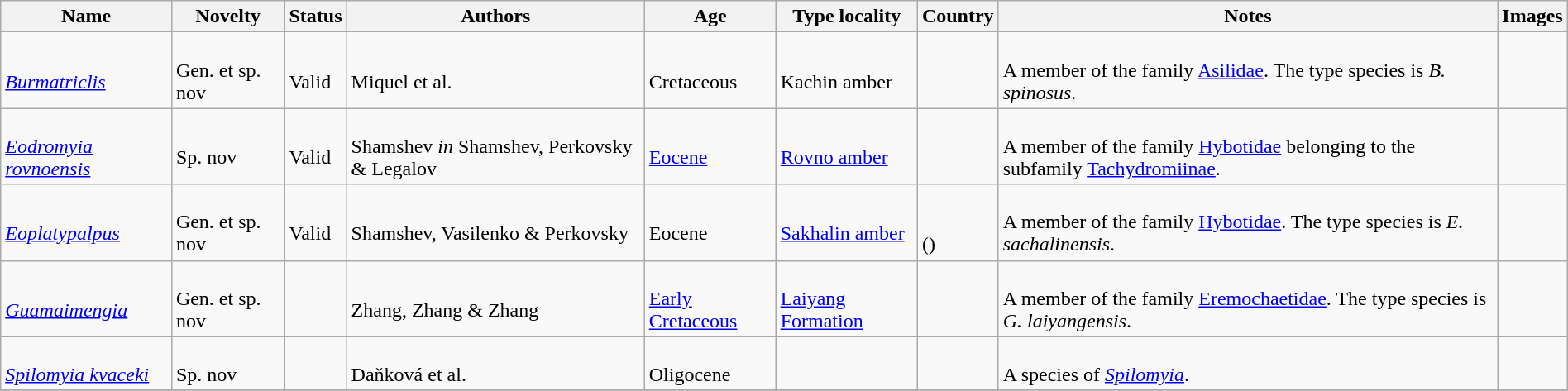<table class="wikitable sortable" align="center" width="100%">
<tr>
<th>Name</th>
<th>Novelty</th>
<th>Status</th>
<th>Authors</th>
<th>Age</th>
<th>Type locality</th>
<th>Country</th>
<th>Notes</th>
<th>Images</th>
</tr>
<tr>
<td><br><em><a href='#'>Burmatriclis</a></em></td>
<td><br>Gen. et sp. nov</td>
<td><br>Valid</td>
<td><br>Miquel et al.</td>
<td><br>Cretaceous</td>
<td><br>Kachin amber</td>
<td><br></td>
<td><br>A member of the family <a href='#'>Asilidae</a>. The type species is <em>B. spinosus</em>.</td>
<td></td>
</tr>
<tr>
<td><br><em><a href='#'>Eodromyia rovnoensis</a></em></td>
<td><br>Sp. nov</td>
<td><br>Valid</td>
<td><br>Shamshev <em>in</em> Shamshev, Perkovsky & Legalov</td>
<td><br><a href='#'>Eocene</a></td>
<td><br><a href='#'>Rovno amber</a></td>
<td><br></td>
<td><br>A member of the family <a href='#'>Hybotidae</a> belonging to the subfamily <a href='#'>Tachydromiinae</a>.</td>
<td></td>
</tr>
<tr>
<td><br><em><a href='#'>Eoplatypalpus</a></em></td>
<td><br>Gen. et sp. nov</td>
<td><br>Valid</td>
<td><br>Shamshev, Vasilenko & Perkovsky</td>
<td><br>Eocene</td>
<td><br><a href='#'>Sakhalin amber</a></td>
<td><br><br>()</td>
<td><br>A member of the family <a href='#'>Hybotidae</a>. The type species is <em>E. sachalinensis</em>.</td>
<td></td>
</tr>
<tr>
<td><br><em><a href='#'>Guamaimengia</a></em></td>
<td><br>Gen. et sp. nov</td>
<td></td>
<td><br>Zhang, Zhang & Zhang</td>
<td><br><a href='#'>Early Cretaceous</a></td>
<td><br><a href='#'>Laiyang Formation</a></td>
<td><br></td>
<td><br>A member of the family <a href='#'>Eremochaetidae</a>. The type species is <em>G. laiyangensis</em>.</td>
<td></td>
</tr>
<tr>
<td><br><em><a href='#'>Spilomyia kvaceki</a></em></td>
<td><br>Sp. nov</td>
<td></td>
<td><br>Daňková et al.</td>
<td><br>Oligocene</td>
<td></td>
<td><br></td>
<td><br>A species of <em><a href='#'>Spilomyia</a></em>.</td>
<td></td>
</tr>
<tr>
</tr>
</table>
